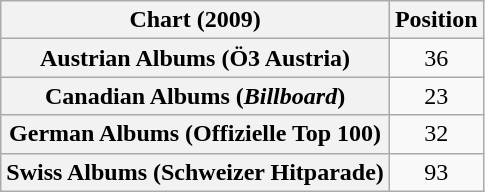<table class="wikitable sortable plainrowheaders">
<tr>
<th>Chart (2009)</th>
<th>Position</th>
</tr>
<tr>
<th scope="row">Austrian Albums (Ö3 Austria)</th>
<td style="text-align:center;">36</td>
</tr>
<tr>
<th scope="row">Canadian Albums (<em>Billboard</em>)</th>
<td style="text-align:center;">23</td>
</tr>
<tr>
<th scope="row">German Albums (Offizielle Top 100)</th>
<td style="text-align:center;">32</td>
</tr>
<tr>
<th scope="row">Swiss Albums (Schweizer Hitparade)</th>
<td style="text-align:center;">93</td>
</tr>
</table>
